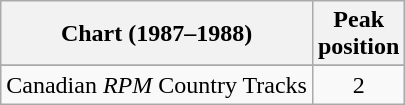<table class="wikitable sortable">
<tr>
<th align="left">Chart (1987–1988)</th>
<th align="center">Peak<br>position</th>
</tr>
<tr>
</tr>
<tr>
<td align="left">Canadian <em>RPM</em> Country Tracks</td>
<td align="center">2</td>
</tr>
</table>
